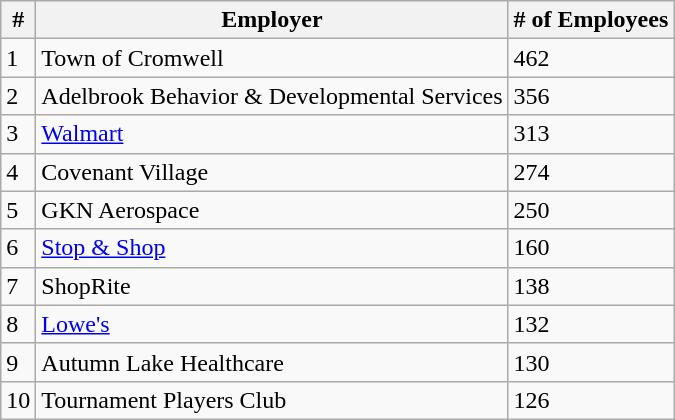<table class="wikitable">
<tr>
<th>#</th>
<th>Employer</th>
<th># of Employees</th>
</tr>
<tr>
<td>1</td>
<td>Town of Cromwell</td>
<td>462</td>
</tr>
<tr>
<td>2</td>
<td>Adelbrook Behavior & Developmental Services</td>
<td>356</td>
</tr>
<tr>
<td>3</td>
<td><a href='#'>Walmart</a></td>
<td>313</td>
</tr>
<tr>
<td>4</td>
<td>Covenant Village</td>
<td>274</td>
</tr>
<tr>
<td>5</td>
<td>GKN Aerospace</td>
<td>250</td>
</tr>
<tr>
<td>6</td>
<td><a href='#'>Stop & Shop</a></td>
<td>160</td>
</tr>
<tr>
<td>7</td>
<td>ShopRite</td>
<td>138</td>
</tr>
<tr>
<td>8</td>
<td><a href='#'>Lowe's</a></td>
<td>132</td>
</tr>
<tr>
<td>9</td>
<td>Autumn Lake Healthcare</td>
<td>130</td>
</tr>
<tr>
<td>10</td>
<td>Tournament Players Club</td>
<td>126</td>
</tr>
</table>
